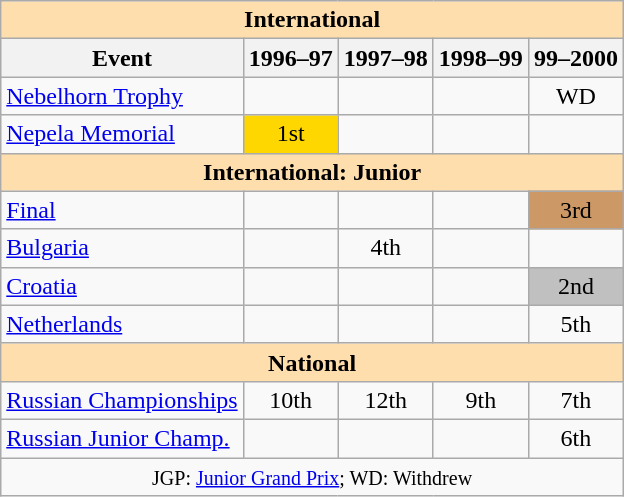<table class="wikitable" style="text-align:center">
<tr>
<th style="background-color: #ffdead; " colspan=5 align=center>International</th>
</tr>
<tr>
<th>Event</th>
<th>1996–97</th>
<th>1997–98</th>
<th>1998–99</th>
<th>99–2000</th>
</tr>
<tr>
<td align=left><a href='#'>Nebelhorn Trophy</a></td>
<td></td>
<td></td>
<td></td>
<td>WD</td>
</tr>
<tr>
<td align=left><a href='#'>Nepela Memorial</a></td>
<td bgcolor=gold>1st</td>
<td></td>
<td></td>
<td></td>
</tr>
<tr>
<th style="background-color: #ffdead; " colspan=5 align=center>International: Junior</th>
</tr>
<tr>
<td align=left> <a href='#'>Final</a></td>
<td></td>
<td></td>
<td></td>
<td bgcolor=cc9966>3rd</td>
</tr>
<tr>
<td align=left> <a href='#'>Bulgaria</a></td>
<td></td>
<td>4th</td>
<td></td>
<td></td>
</tr>
<tr>
<td align=left> <a href='#'>Croatia</a></td>
<td></td>
<td></td>
<td></td>
<td bgcolor=silver>2nd</td>
</tr>
<tr>
<td align=left> <a href='#'>Netherlands</a></td>
<td></td>
<td></td>
<td></td>
<td>5th</td>
</tr>
<tr>
<th style="background-color: #ffdead; " colspan=5 align=center>National</th>
</tr>
<tr>
<td align=left><a href='#'>Russian Championships</a></td>
<td>10th</td>
<td>12th</td>
<td>9th</td>
<td>7th</td>
</tr>
<tr>
<td align=left><a href='#'>Russian Junior Champ.</a></td>
<td></td>
<td></td>
<td></td>
<td>6th</td>
</tr>
<tr>
<td colspan=5 align=center><small> JGP: <a href='#'>Junior Grand Prix</a>; WD: Withdrew </small></td>
</tr>
</table>
